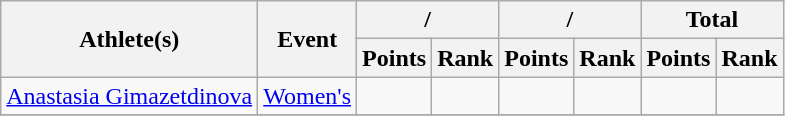<table class="wikitable">
<tr>
<th rowspan="2">Athlete(s)</th>
<th rowspan="2">Event</th>
<th colspan="2">/</th>
<th colspan="2">/</th>
<th colspan="2">Total</th>
</tr>
<tr>
<th>Points</th>
<th>Rank</th>
<th>Points</th>
<th>Rank</th>
<th>Points</th>
<th>Rank</th>
</tr>
<tr>
<td><a href='#'>Anastasia Gimazetdinova</a></td>
<td><a href='#'>Women's</a></td>
<td></td>
<td></td>
<td></td>
<td></td>
<td></td>
<td></td>
</tr>
<tr>
</tr>
</table>
